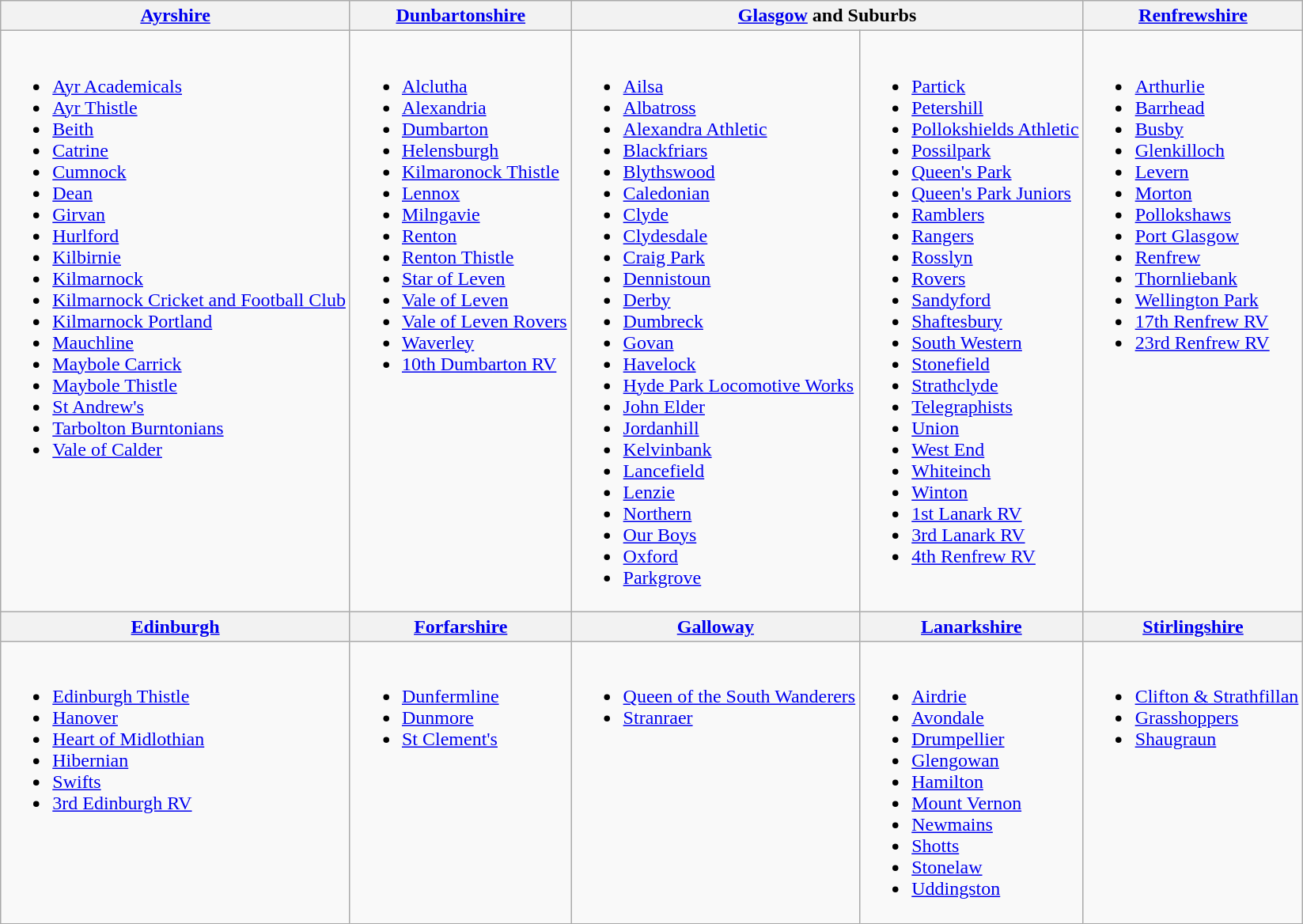<table class="wikitable" style="text-align:left">
<tr>
<th><a href='#'>Ayrshire</a></th>
<th><a href='#'>Dunbartonshire</a></th>
<th colspan=2><a href='#'>Glasgow</a> and Suburbs</th>
<th><a href='#'>Renfrewshire</a></th>
</tr>
<tr>
<td valign=top><br><ul><li><a href='#'>Ayr Academicals</a></li><li><a href='#'>Ayr Thistle</a></li><li><a href='#'>Beith</a></li><li><a href='#'>Catrine</a></li><li><a href='#'>Cumnock</a></li><li><a href='#'>Dean</a></li><li><a href='#'>Girvan</a></li><li><a href='#'>Hurlford</a></li><li><a href='#'>Kilbirnie</a></li><li><a href='#'>Kilmarnock</a></li><li><a href='#'>Kilmarnock Cricket and Football Club</a></li><li><a href='#'>Kilmarnock Portland</a></li><li><a href='#'>Mauchline</a></li><li><a href='#'>Maybole Carrick</a></li><li><a href='#'>Maybole Thistle</a></li><li><a href='#'>St Andrew's</a></li><li><a href='#'>Tarbolton Burntonians</a></li><li><a href='#'>Vale of Calder</a></li></ul></td>
<td valign=top><br><ul><li><a href='#'>Alclutha</a></li><li><a href='#'>Alexandria</a></li><li><a href='#'>Dumbarton</a></li><li><a href='#'>Helensburgh</a></li><li><a href='#'>Kilmaronock Thistle</a></li><li><a href='#'>Lennox</a></li><li><a href='#'>Milngavie</a></li><li><a href='#'>Renton</a></li><li><a href='#'>Renton Thistle</a></li><li><a href='#'>Star of Leven</a></li><li><a href='#'>Vale of Leven</a></li><li><a href='#'>Vale of Leven Rovers</a></li><li><a href='#'>Waverley</a></li><li><a href='#'>10th Dumbarton RV</a></li></ul></td>
<td valign=top><br><ul><li><a href='#'>Ailsa</a></li><li><a href='#'>Albatross</a></li><li><a href='#'>Alexandra Athletic</a></li><li><a href='#'>Blackfriars</a></li><li><a href='#'>Blythswood</a></li><li><a href='#'>Caledonian</a></li><li><a href='#'>Clyde</a></li><li><a href='#'>Clydesdale</a></li><li><a href='#'>Craig Park</a></li><li><a href='#'>Dennistoun</a></li><li><a href='#'>Derby</a></li><li><a href='#'>Dumbreck</a></li><li><a href='#'>Govan</a></li><li><a href='#'>Havelock</a></li><li><a href='#'>Hyde Park Locomotive Works</a></li><li><a href='#'>John Elder</a></li><li><a href='#'>Jordanhill</a></li><li><a href='#'>Kelvinbank</a></li><li><a href='#'>Lancefield</a></li><li><a href='#'>Lenzie</a></li><li><a href='#'>Northern</a></li><li><a href='#'>Our Boys</a></li><li><a href='#'>Oxford</a></li><li><a href='#'>Parkgrove</a></li></ul></td>
<td valign=top><br><ul><li><a href='#'>Partick</a></li><li><a href='#'>Petershill</a></li><li><a href='#'>Pollokshields Athletic</a></li><li><a href='#'>Possilpark</a></li><li><a href='#'>Queen's Park</a></li><li><a href='#'>Queen's Park Juniors</a></li><li><a href='#'>Ramblers</a></li><li><a href='#'>Rangers</a></li><li><a href='#'>Rosslyn</a></li><li><a href='#'>Rovers</a></li><li><a href='#'>Sandyford</a></li><li><a href='#'>Shaftesbury</a></li><li><a href='#'>South Western</a></li><li><a href='#'>Stonefield</a></li><li><a href='#'>Strathclyde</a></li><li><a href='#'>Telegraphists</a></li><li><a href='#'>Union</a></li><li><a href='#'>West End</a></li><li><a href='#'>Whiteinch</a></li><li><a href='#'>Winton</a></li><li><a href='#'>1st Lanark RV</a></li><li><a href='#'>3rd Lanark RV</a></li><li><a href='#'>4th Renfrew RV</a></li></ul></td>
<td valign=top><br><ul><li><a href='#'>Arthurlie</a></li><li><a href='#'>Barrhead</a></li><li><a href='#'>Busby</a></li><li><a href='#'>Glenkilloch</a></li><li><a href='#'>Levern</a></li><li><a href='#'>Morton</a></li><li><a href='#'>Pollokshaws</a></li><li><a href='#'>Port Glasgow</a></li><li><a href='#'>Renfrew</a></li><li><a href='#'>Thornliebank</a></li><li><a href='#'>Wellington Park</a></li><li><a href='#'>17th Renfrew RV</a></li><li><a href='#'>23rd Renfrew RV</a></li></ul></td>
</tr>
<tr>
<th><a href='#'>Edinburgh</a></th>
<th><a href='#'>Forfarshire</a></th>
<th><a href='#'>Galloway</a></th>
<th><a href='#'>Lanarkshire</a></th>
<th><a href='#'>Stirlingshire</a></th>
</tr>
<tr>
<td valign=top><br><ul><li><a href='#'>Edinburgh Thistle</a></li><li><a href='#'>Hanover</a></li><li><a href='#'>Heart of Midlothian</a></li><li><a href='#'>Hibernian</a></li><li><a href='#'>Swifts</a></li><li><a href='#'>3rd Edinburgh RV</a></li></ul></td>
<td valign=top><br><ul><li><a href='#'>Dunfermline</a></li><li><a href='#'>Dunmore</a></li><li><a href='#'>St Clement's</a></li></ul></td>
<td valign=top><br><ul><li><a href='#'>Queen of the South Wanderers</a></li><li><a href='#'>Stranraer</a></li></ul></td>
<td valign=top><br><ul><li><a href='#'>Airdrie</a></li><li><a href='#'>Avondale</a></li><li><a href='#'>Drumpellier</a></li><li><a href='#'>Glengowan</a></li><li><a href='#'>Hamilton</a></li><li><a href='#'>Mount Vernon</a></li><li><a href='#'>Newmains</a></li><li><a href='#'>Shotts</a></li><li><a href='#'>Stonelaw</a></li><li><a href='#'>Uddingston</a></li></ul></td>
<td valign=top><br><ul><li><a href='#'>Clifton & Strathfillan</a></li><li><a href='#'>Grasshoppers</a></li><li><a href='#'>Shaugraun</a></li></ul></td>
</tr>
</table>
